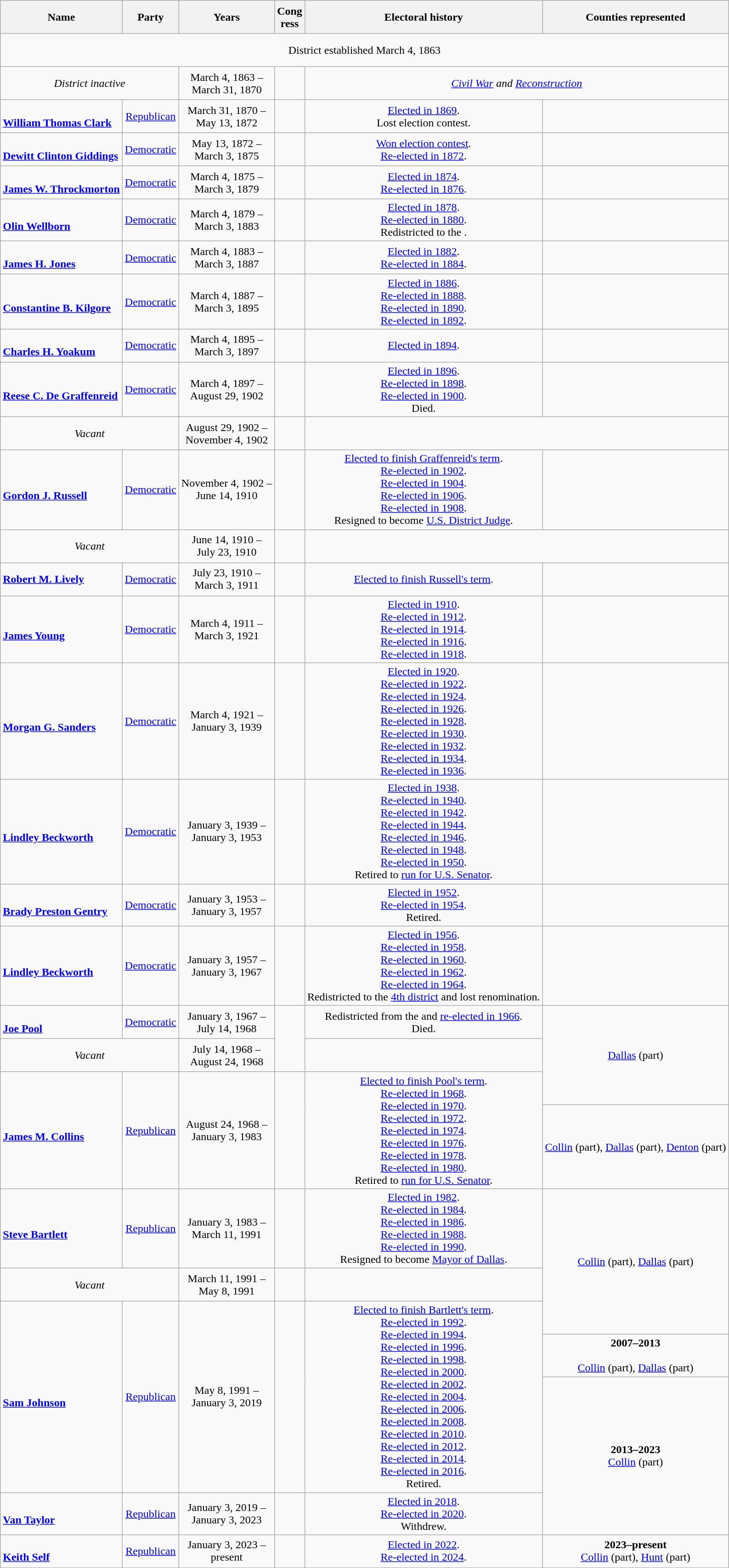<table class="wikitable" style="text-align:center">
<tr style="height:3em">
<th>Name</th>
<th>Party</th>
<th>Years</th>
<th>Cong<br>ress</th>
<th>Electoral history</th>
<th>Counties represented</th>
</tr>
<tr style="height:3em">
<td colspan=6>District established March 4, 1863</td>
</tr>
<tr style="height:3em">
<td colspan=2><em>District inactive</em></td>
<td nowrap>March 4, 1863 –<br>March 31, 1870</td>
<td></td>
<td colspan=2><em><a href='#'>Civil War</a> and <a href='#'>Reconstruction</a></em></td>
</tr>
<tr style="height:3em">
<td align=left><br><strong><a href='#'>William Thomas Clark</a></strong><br></td>
<td><a href='#'>Republican</a></td>
<td nowrap>March 31, 1870 –<br>May 13, 1872</td>
<td></td>
<td><a href='#'>Elected in 1869</a>.<br>Lost election contest.</td>
<td></td>
</tr>
<tr style="height:3em">
<td align=left><br><strong><a href='#'>Dewitt Clinton Giddings</a></strong><br></td>
<td><a href='#'>Democratic</a></td>
<td nowrap>May 13, 1872 –<br>March 3, 1875</td>
<td></td>
<td><a href='#'>Won election contest</a>.<br><a href='#'>Re-elected in 1872</a>.<br></td>
<td></td>
</tr>
<tr style="height:3em">
<td align=left><br><strong><a href='#'>James W. Throckmorton</a></strong><br></td>
<td><a href='#'>Democratic</a></td>
<td nowrap>March 4, 1875 –<br>March 3, 1879</td>
<td></td>
<td><a href='#'>Elected in 1874</a>.<br><a href='#'>Re-elected in 1876</a>.<br></td>
<td></td>
</tr>
<tr style="height:3em">
<td align=left><br><strong><a href='#'>Olin Wellborn</a></strong><br></td>
<td><a href='#'>Democratic</a></td>
<td nowrap>March 4, 1879 –<br>March 3, 1883</td>
<td></td>
<td><a href='#'>Elected in 1878</a>.<br><a href='#'>Re-elected in 1880</a>.<br>Redistricted to the .</td>
<td></td>
</tr>
<tr style="height:3em">
<td align=left><br><strong><a href='#'>James H. Jones</a></strong><br></td>
<td><a href='#'>Democratic</a></td>
<td nowrap>March 4, 1883 –<br>March 3, 1887</td>
<td></td>
<td><a href='#'>Elected in 1882</a>.<br><a href='#'>Re-elected in 1884</a>.<br></td>
<td></td>
</tr>
<tr style="height:3em">
<td align=left><br><strong><a href='#'>Constantine B. Kilgore</a></strong><br></td>
<td><a href='#'>Democratic</a></td>
<td nowrap>March 4, 1887 –<br>March 3, 1895</td>
<td></td>
<td><a href='#'>Elected in 1886</a>.<br><a href='#'>Re-elected in 1888</a>.<br><a href='#'>Re-elected in 1890</a>.<br><a href='#'>Re-elected in 1892</a>.<br></td>
<td></td>
</tr>
<tr style="height:3em">
<td align=left><br><strong><a href='#'>Charles H. Yoakum</a></strong><br></td>
<td><a href='#'>Democratic</a></td>
<td nowrap>March 4, 1895 –<br>March 3, 1897</td>
<td></td>
<td><a href='#'>Elected in 1894</a>.<br></td>
<td></td>
</tr>
<tr style="height:3em">
<td align=left><br><strong><a href='#'>Reese C. De Graffenreid</a></strong><br></td>
<td><a href='#'>Democratic</a></td>
<td nowrap>March 4, 1897 –<br>August 29, 1902</td>
<td></td>
<td><a href='#'>Elected in 1896</a>.<br><a href='#'>Re-elected in 1898</a>.<br><a href='#'>Re-elected in 1900</a>.<br>Died.</td>
<td></td>
</tr>
<tr style="height:3em">
<td colspan=2><em>Vacant</em></td>
<td nowrap>August 29, 1902 –<br>November 4, 1902</td>
<td></td>
<td colspan=2></td>
</tr>
<tr style="height:3em">
<td align=left><br><strong><a href='#'>Gordon J. Russell</a></strong><br></td>
<td><a href='#'>Democratic</a></td>
<td nowrap>November 4, 1902 –<br>June 14, 1910</td>
<td></td>
<td><a href='#'>Elected to finish Graffenreid's term</a>.<br><a href='#'>Re-elected in 1902</a>.<br><a href='#'>Re-elected in 1904</a>.<br><a href='#'>Re-elected in 1906</a>.<br><a href='#'>Re-elected in 1908</a>.<br>Resigned to become <a href='#'>U.S. District Judge</a>.</td>
<td></td>
</tr>
<tr style="height:3em">
<td colspan=2><em>Vacant</em></td>
<td nowrap>June 14, 1910 –<br>July 23, 1910</td>
<td></td>
<td colspan=2></td>
</tr>
<tr style="height:3em">
<td align=left><strong><a href='#'>Robert M. Lively</a></strong><br></td>
<td><a href='#'>Democratic</a></td>
<td nowrap>July 23, 1910 –<br>March 3, 1911</td>
<td></td>
<td><a href='#'>Elected to finish Russell's term</a>.<br></td>
<td></td>
</tr>
<tr style="height:3em">
<td align=left><br><strong><a href='#'>James Young</a></strong><br></td>
<td><a href='#'>Democratic</a></td>
<td nowrap>March 4, 1911 –<br>March 3, 1921</td>
<td></td>
<td><a href='#'>Elected in 1910</a>.<br><a href='#'>Re-elected in 1912</a>.<br><a href='#'>Re-elected in 1914</a>.<br><a href='#'>Re-elected in 1916</a>.<br><a href='#'>Re-elected in 1918</a>.<br></td>
<td></td>
</tr>
<tr style="height:3em">
<td align=left><br><strong><a href='#'>Morgan G. Sanders</a></strong><br></td>
<td><a href='#'>Democratic</a></td>
<td nowrap>March 4, 1921 –<br>January 3, 1939</td>
<td></td>
<td><a href='#'>Elected in 1920</a>.<br><a href='#'>Re-elected in 1922</a>.<br><a href='#'>Re-elected in 1924</a>.<br><a href='#'>Re-elected in 1926</a>.<br><a href='#'>Re-elected in 1928</a>.<br><a href='#'>Re-elected in 1930</a>.<br><a href='#'>Re-elected in 1932</a>.<br><a href='#'>Re-elected in 1934</a>.<br><a href='#'>Re-elected in 1936</a>.<br></td>
<td></td>
</tr>
<tr style="height:3em">
<td align=left><br><strong><a href='#'>Lindley Beckworth</a></strong><br></td>
<td><a href='#'>Democratic</a></td>
<td nowrap>January 3, 1939 –<br>January 3, 1953</td>
<td></td>
<td><a href='#'>Elected in 1938</a>.<br><a href='#'>Re-elected in 1940</a>.<br><a href='#'>Re-elected in 1942</a>.<br><a href='#'>Re-elected in 1944</a>.<br><a href='#'>Re-elected in 1946</a>.<br><a href='#'>Re-elected in 1948</a>.<br><a href='#'>Re-elected in 1950</a>.<br>Retired to <a href='#'>run for U.S. Senator</a>.</td>
<td></td>
</tr>
<tr style="height:3em">
<td align=left><br><strong><a href='#'>Brady Preston Gentry</a></strong><br></td>
<td><a href='#'>Democratic</a></td>
<td nowrap>January 3, 1953 –<br>January 3, 1957</td>
<td></td>
<td><a href='#'>Elected in 1952</a>.<br><a href='#'>Re-elected in 1954</a>.<br>Retired.</td>
<td></td>
</tr>
<tr style="height:3em">
<td align=left><br><strong><a href='#'>Lindley Beckworth</a></strong><br></td>
<td><a href='#'>Democratic</a></td>
<td nowrap>January 3, 1957 –<br>January 3, 1967</td>
<td></td>
<td><a href='#'>Elected in 1956</a>.<br><a href='#'>Re-elected in 1958</a>.<br><a href='#'>Re-elected in 1960</a>.<br><a href='#'>Re-elected in 1962</a>.<br><a href='#'>Re-elected in 1964</a>.<br>Redistricted to the <a href='#'>4th district</a> and lost renomination.</td>
<td></td>
</tr>
<tr style="height:3em">
<td align=left><br><strong><a href='#'>Joe Pool</a></strong><br></td>
<td><a href='#'>Democratic</a></td>
<td nowrap>January 3, 1967 –<br>July 14, 1968</td>
<td rowspan=2></td>
<td>Redistricted from the  and <a href='#'>re-elected in 1966</a>.<br>Died.</td>
<td rowspan="3"><a href='#'>Dallas</a> (part)</td>
</tr>
<tr style="height:3em">
<td colspan=2><em>Vacant</em></td>
<td nowrap>July 14, 1968 –<br>August 24, 1968</td>
<td></td>
</tr>
<tr style="height:3em">
<td rowspan="2" align="left"><br><strong><a href='#'>James M. Collins</a></strong><br></td>
<td rowspan="2"><a href='#'>Republican</a></td>
<td rowspan="2" nowrap="">August 24, 1968 –<br>January 3, 1983</td>
<td rowspan="2"></td>
<td rowspan="2"><a href='#'>Elected to finish Pool's term</a>.<br><a href='#'>Re-elected in 1968</a>.<br><a href='#'>Re-elected in 1970</a>.<br><a href='#'>Re-elected in 1972</a>.<br><a href='#'>Re-elected in 1974</a>.<br><a href='#'>Re-elected in 1976</a>.<br><a href='#'>Re-elected in 1978</a>.<br><a href='#'>Re-elected in 1980</a>.<br>Retired to <a href='#'>run for U.S. Senator</a>.</td>
</tr>
<tr>
<td><a href='#'>Collin</a> (part), <a href='#'>Dallas</a> (part), <a href='#'>Denton</a> (part)</td>
</tr>
<tr style="height:3em">
<td align="left"><br><strong><a href='#'>Steve Bartlett</a></strong><br></td>
<td><a href='#'>Republican</a></td>
<td nowrap="">January 3, 1983 –<br>March 11, 1991</td>
<td></td>
<td><a href='#'>Elected in 1982</a>.<br><a href='#'>Re-elected in 1984</a>.<br><a href='#'>Re-elected in 1986</a>.<br><a href='#'>Re-elected in 1988</a>.<br><a href='#'>Re-elected in 1990</a>.<br>Resigned to become <a href='#'>Mayor of Dallas</a>.</td>
<td rowspan="3"><a href='#'>Collin</a> (part), <a href='#'>Dallas</a> (part)</td>
</tr>
<tr style="height:3em">
<td colspan="2"><em>Vacant</em></td>
<td nowrap="">March 11, 1991 –<br>May 8, 1991</td>
<td></td>
<td></td>
</tr>
<tr style="height:3em">
<td rowspan="3" align="left"><br><strong><a href='#'>Sam Johnson</a></strong><br></td>
<td rowspan="3" ><a href='#'>Republican</a></td>
<td rowspan="3" nowrap="">May 8, 1991 –<br>January 3, 2019</td>
<td rowspan="3"></td>
<td rowspan="3"><a href='#'>Elected to finish Bartlett's term</a>.<br><a href='#'>Re-elected in 1992</a>.<br><a href='#'>Re-elected in 1994</a>.<br><a href='#'>Re-elected in 1996</a>.<br><a href='#'>Re-elected in 1998</a>.<br><a href='#'>Re-elected in 2000</a>.<br><a href='#'>Re-elected in 2002</a>.<br><a href='#'>Re-elected in 2004</a>.<br><a href='#'>Re-elected in 2006</a>.<br><a href='#'>Re-elected in 2008</a>.<br><a href='#'>Re-elected in 2010</a>.<br><a href='#'>Re-elected in 2012</a>.<br><a href='#'>Re-elected in 2014</a>.<br><a href='#'>Re-elected in 2016</a>.<br>Retired.</td>
</tr>
<tr style="height:3em">
<td><strong>2007–2013</strong><br><br><a href='#'>Collin</a> (part), <a href='#'>Dallas</a> (part)</td>
</tr>
<tr style="height:3em">
<td rowspan=2><strong>2013–2023</strong><br><a href='#'>Collin</a> (part)</td>
</tr>
<tr style="height:3em">
<td align=left><br><strong><a href='#'>Van Taylor</a></strong><br></td>
<td><a href='#'>Republican</a></td>
<td nowrap>January 3, 2019 –<br>January 3, 2023</td>
<td></td>
<td><a href='#'>Elected in 2018</a>.<br><a href='#'>Re-elected in 2020</a>.<br>Withdrew.</td>
</tr>
<tr style="height:3em">
<td align=left><br> <strong><a href='#'>Keith Self</a></strong><br></td>
<td><a href='#'>Republican</a></td>
<td nowrap>January 3, 2023 –<br>present</td>
<td></td>
<td><a href='#'>Elected in 2022</a>.<br><a href='#'>Re-elected in 2024</a>.</td>
<td><strong>2023–present</strong><br><a href='#'>Collin</a> (part), <a href='#'>Hunt</a> (part)</td>
</tr>
</table>
